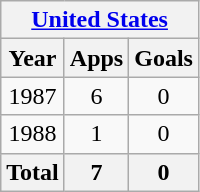<table class="wikitable" style="text-align:center">
<tr>
<th colspan=3><a href='#'>United States</a></th>
</tr>
<tr>
<th>Year</th>
<th>Apps</th>
<th>Goals</th>
</tr>
<tr>
<td>1987</td>
<td>6</td>
<td>0</td>
</tr>
<tr>
<td>1988</td>
<td>1</td>
<td>0</td>
</tr>
<tr>
<th>Total</th>
<th>7</th>
<th>0</th>
</tr>
</table>
